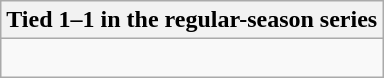<table class="wikitable collapsible collapsed">
<tr>
<th>Tied 1–1 in the regular-season series</th>
</tr>
<tr>
<td><br>
</td>
</tr>
</table>
